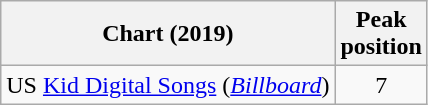<table class="wikitable sortable">
<tr>
<th>Chart (2019)</th>
<th>Peak<br>position</th>
</tr>
<tr>
<td>US <a href='#'>Kid Digital Songs</a> (<em><a href='#'>Billboard</a></em>)</td>
<td align="center">7</td>
</tr>
</table>
